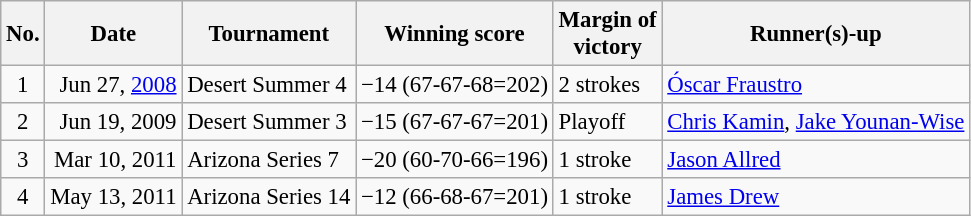<table class="wikitable" style="font-size:95%;">
<tr>
<th>No.</th>
<th>Date</th>
<th>Tournament</th>
<th>Winning score</th>
<th>Margin of<br>victory</th>
<th>Runner(s)-up</th>
</tr>
<tr>
<td align=center>1</td>
<td align=right>Jun 27, <a href='#'>2008</a></td>
<td>Desert Summer 4</td>
<td>−14 (67-67-68=202)</td>
<td>2 strokes</td>
<td> <a href='#'>Óscar Fraustro</a></td>
</tr>
<tr>
<td align=center>2</td>
<td align=right>Jun 19, 2009</td>
<td>Desert Summer 3</td>
<td>−15 (67-67-67=201)</td>
<td>Playoff</td>
<td> <a href='#'>Chris Kamin</a>,  <a href='#'>Jake Younan-Wise</a></td>
</tr>
<tr>
<td align=center>3</td>
<td align=right>Mar 10, 2011</td>
<td>Arizona Series 7</td>
<td>−20 (60-70-66=196)</td>
<td>1 stroke</td>
<td> <a href='#'>Jason Allred</a></td>
</tr>
<tr>
<td align=center>4</td>
<td align=right>May 13, 2011</td>
<td>Arizona Series 14</td>
<td>−12 (66-68-67=201)</td>
<td>1 stroke</td>
<td> <a href='#'>James Drew</a></td>
</tr>
</table>
